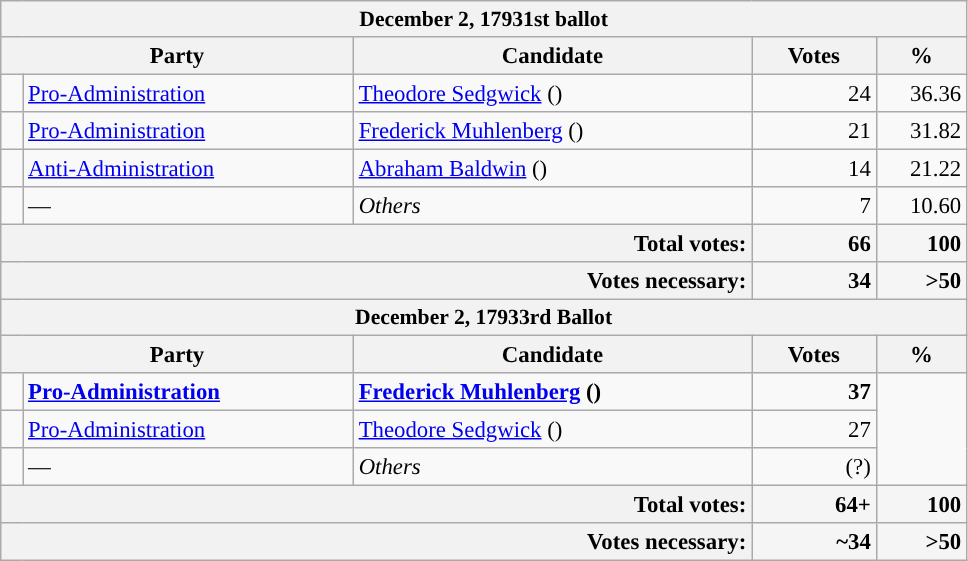<table class="wikitable" style="margin-right:1em; font-size:95%">
<tr>
<th colspan=5 style="font-size:95%">December 2, 17931st ballot</th>
</tr>
<tr>
<th scope="col" colspan="2" style="width: 15em">Party</th>
<th scope="col" style="width: 17em">Candidate</th>
<th scope="col" style="width: 5em">Votes</th>
<th scope="col" style="width: 3.5em">%</th>
</tr>
<tr>
<td style="width: 0.5em; background:"></td>
<td><a href='#'>Pro-Administration</a></td>
<td><a href='#'>Theodore Sedgwick</a> ()</td>
<td style="text-align:right">24</td>
<td style="text-align:right">36.36</td>
</tr>
<tr>
<td style="background:"></td>
<td><a href='#'>Pro-Administration</a></td>
<td><a href='#'>Frederick Muhlenberg</a> ()</td>
<td style="text-align:right">21</td>
<td style="text-align:right">31.82</td>
</tr>
<tr>
<td style="background:"></td>
<td><a href='#'>Anti-Administration</a></td>
<td><a href='#'>Abraham Baldwin</a> ()</td>
<td style="text-align:right">14</td>
<td style="text-align:right">21.22</td>
</tr>
<tr>
<td style="background:"></td>
<td>—</td>
<td><em>Others</em></td>
<td style="text-align:right">7</td>
<td style="text-align:right">10.60</td>
</tr>
<tr>
<th colspan=3 style="text-align:right">Total votes:</th>
<td style="text-align:right; background:#f5f5f5"><strong>66</strong></td>
<td style="text-align:right; background:#f5f5f5"><strong>100</strong></td>
</tr>
<tr>
<th colspan=3 style="text-align:right">Votes necessary:</th>
<td style="text-align:right; background:#f5f5f5"><strong>34</strong></td>
<td style="text-align:right; background:#f5f5f5"><strong>>50</strong></td>
</tr>
<tr>
<th colspan=5 style="font-size:95%">December 2, 17933rd Ballot</th>
</tr>
<tr>
<th scope="col" colspan="2" style="width: 15em">Party</th>
<th scope="col" style="width: 17em">Candidate</th>
<th scope="col" style="width: 5em">Votes</th>
<th scope="col" style="width: 3.5em">%</th>
</tr>
<tr>
<td style="background:"></td>
<td><strong><a href='#'>Pro-Administration</a></strong></td>
<td><strong><a href='#'>Frederick Muhlenberg</a> ()</strong></td>
<td style="text-align:right"><strong>37</strong></td>
<td rowspan=3 style="text-align:center"></td>
</tr>
<tr>
<td style="background:"></td>
<td><a href='#'>Pro-Administration</a></td>
<td><a href='#'>Theodore Sedgwick</a> ()</td>
<td style="text-align:right">27</td>
</tr>
<tr>
<td style="background:"></td>
<td>—</td>
<td><em>Others</em></td>
<td style="text-align:right">(?)</td>
</tr>
<tr>
<th colspan=3 style="text-align:right">Total votes:</th>
<td style="text-align:right; background:#f5f5f5"><strong>64+</strong></td>
<td style="text-align:right; background:#f5f5f5"><strong>100</strong></td>
</tr>
<tr>
<th colspan=3 style="text-align:right">Votes necessary:</th>
<td style="text-align:right; background:#f5f5f5"><strong>~34</strong></td>
<td style="text-align:right; background:#f5f5f5"><strong>>50</strong></td>
</tr>
</table>
